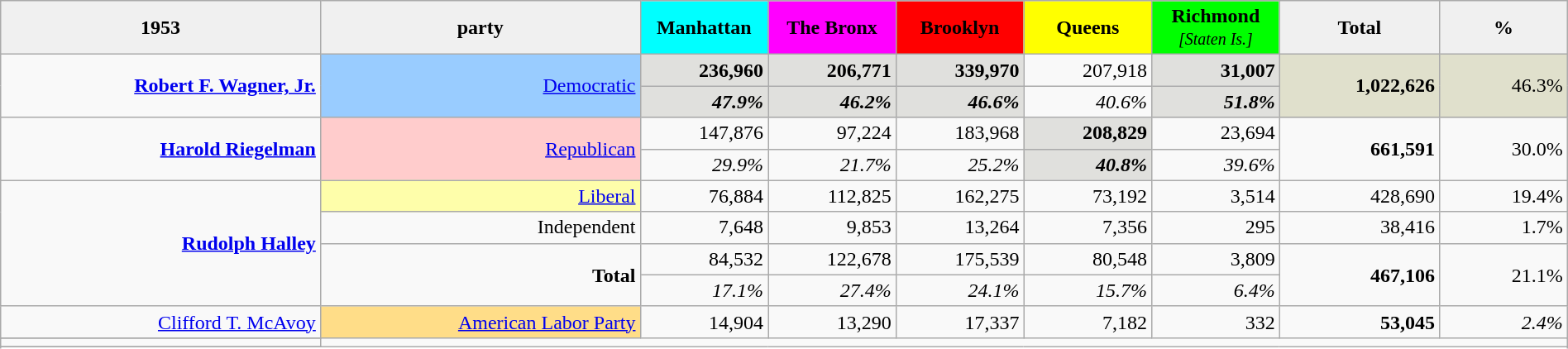<table class="wikitable"  style="width:100%; text-align:right;">
<tr style="text-align:center;">
<td style="width:20%; background:#f0f0f0;"><strong>1953</strong></td>
<td style="width:20%; background:#f0f0f0;"><strong>party</strong></td>
<td style="width:8%; background:aqua;"><strong>Manhattan</strong></td>
<td style="width:8%; background:magenta;"><strong>The Bronx</strong></td>
<td style="width:8%; background:red;"><strong>Brooklyn</strong></td>
<td style="width:8%; background:yellow;"><strong>Queens</strong></td>
<td style="width:8%; background:lime;"><strong>Richmond</strong> <small><em>[Staten Is.]</em></small></td>
<td style="width:10%; background:#f0f0f0;"><strong>Total</strong></td>
<td style="width:8%; background:#f0f0f0;"><strong>%</strong></td>
</tr>
<tr>
<td rowspan="2"><strong><a href='#'>Robert F. Wagner, Jr.</a></strong></td>
<td rowspan="2" style="background:#9cf;"><a href='#'>Democratic</a></td>
<td style="background:#e0e0dd;"><strong>236,960</strong></td>
<td style="background:#e0e0dd;"><strong>206,771</strong></td>
<td style="background:#e0e0dd;"><strong>339,970</strong></td>
<td>207,918</td>
<td style="background:#e0e0dd;"><strong>31,007</strong></td>
<td rowspan="2" style="background:#e0e0cc;"><strong>1,022,626</strong></td>
<td style="background:#e0e0cc;" rowspan="2">46.3%</td>
</tr>
<tr>
<td style="background:#e0e0dd;"><strong><em>47.9%</em></strong></td>
<td style="background:#e0e0dd;"><strong><em>46.2%</em></strong></td>
<td style="background:#e0e0dd;"><strong><em>46.6%</em></strong></td>
<td><em>40.6%</em></td>
<td style="background:#e0e0dd;"><strong><em>51.8%</em></strong></td>
</tr>
<tr>
<td rowspan="2"><strong><a href='#'>Harold Riegelman</a></strong></td>
<td rowspan="2" style="background:#fcc;"><a href='#'>Republican</a></td>
<td>147,876</td>
<td>97,224</td>
<td>183,968</td>
<td style="background:#e0e0dd;"><strong>208,829</strong></td>
<td>23,694</td>
<td rowspan="2"><strong>661,591</strong></td>
<td rowspan="2">30.0%</td>
</tr>
<tr>
<td><em>29.9%</em></td>
<td><em>21.7%</em></td>
<td><em>25.2%</em></td>
<td style="background:#e0e0dd;"><strong><em>40.8%</em></strong></td>
<td><em>39.6%</em></td>
</tr>
<tr>
<td rowspan="4"><strong><a href='#'>Rudolph Halley</a></strong></td>
<td style="background:#fefeaa;"><a href='#'>Liberal</a></td>
<td>76,884</td>
<td>112,825</td>
<td>162,275</td>
<td>73,192</td>
<td>3,514</td>
<td>428,690</td>
<td>19.4%</td>
</tr>
<tr>
<td>Independent</td>
<td>7,648</td>
<td>9,853</td>
<td>13,264</td>
<td>7,356</td>
<td>295</td>
<td>38,416</td>
<td>1.7%</td>
</tr>
<tr>
<td rowspan="2"><strong>Total</strong></td>
<td>84,532</td>
<td>122,678</td>
<td>175,539</td>
<td>80,548</td>
<td>3,809</td>
<td rowspan="2"><strong>467,106</strong></td>
<td rowspan="2">21.1%</td>
</tr>
<tr>
<td><em>17.1%</em></td>
<td><em>27.4%</em></td>
<td><em>24.1%</em></td>
<td><em>15.7%</em></td>
<td><em>6.4%</em></td>
</tr>
<tr>
<td><a href='#'>Clifford T. McAvoy</a></td>
<td style="background:#ffdd88;"><a href='#'>American Labor Party</a></td>
<td>14,904</td>
<td>13,290</td>
<td>17,337</td>
<td>7,182</td>
<td>332</td>
<td><strong>53,045</strong></td>
<td><em>2.4%</em></td>
</tr>
<tr>
</tr>
<tr>
<td></td>
</tr>
<tr>
</tr>
<tr>
</tr>
</table>
